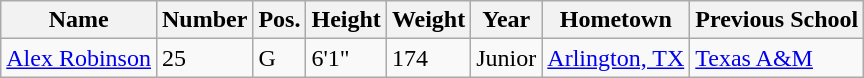<table class="wikitable sortable" border="1">
<tr>
<th>Name</th>
<th>Number</th>
<th>Pos.</th>
<th>Height</th>
<th>Weight</th>
<th>Year</th>
<th>Hometown</th>
<th class="unsortable">Previous School</th>
</tr>
<tr>
<td><a href='#'>Alex Robinson</a></td>
<td>25</td>
<td>G</td>
<td>6'1"</td>
<td>174</td>
<td>Junior</td>
<td><a href='#'>Arlington, TX</a></td>
<td><a href='#'>Texas A&M</a></td>
</tr>
</table>
